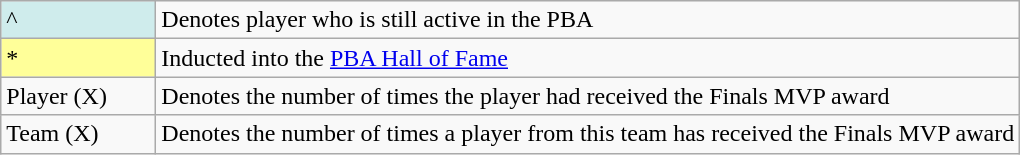<table class="wikitable">
<tr>
<td style="background-color:#CFECEC; border:1px solid #aaaaaa; width:6em">^</td>
<td>Denotes player who is still active in the PBA</td>
</tr>
<tr>
<td style="background-color:#FFFF99; border:1px solid #aaaaaa; width:6em">*</td>
<td>Inducted into the <a href='#'>PBA Hall of Fame</a></td>
</tr>
<tr>
<td>Player (X)</td>
<td>Denotes the number of times the player had received the Finals MVP award</td>
</tr>
<tr>
<td>Team (X)</td>
<td>Denotes the number of times a player from this team has received the Finals MVP award</td>
</tr>
</table>
